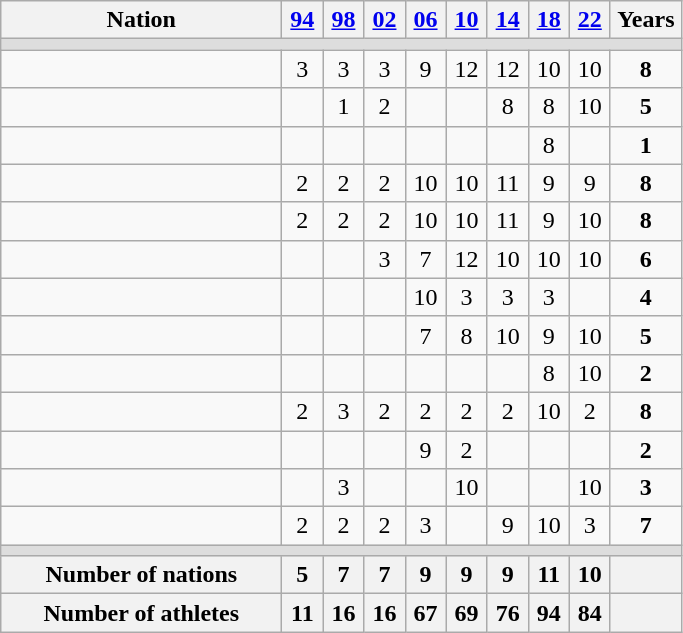<table class=wikitable style="text-align:center">
<tr>
<th width=180>Nation</th>
<th width=20><a href='#'>94</a></th>
<th width=20><a href='#'>98</a></th>
<th width=20><a href='#'>02</a></th>
<th width=20><a href='#'>06</a></th>
<th width=20><a href='#'>10</a></th>
<th width=20><a href='#'>14</a></th>
<th width=20><a href='#'>18</a></th>
<th width=20><a href='#'>22</a></th>
<th width=40>Years</th>
</tr>
<tr bgcolor=#DDDDDD>
<td colspan=10></td>
</tr>
<tr>
<td align=left></td>
<td>3</td>
<td>3</td>
<td>3</td>
<td>9</td>
<td>12</td>
<td>12</td>
<td>10</td>
<td>10</td>
<td><strong>8</strong></td>
</tr>
<tr>
<td align=left></td>
<td></td>
<td>1</td>
<td>2</td>
<td></td>
<td></td>
<td>8</td>
<td>8</td>
<td>10</td>
<td><strong>5</strong></td>
</tr>
<tr>
<td align=left></td>
<td></td>
<td></td>
<td></td>
<td></td>
<td></td>
<td></td>
<td>8</td>
<td></td>
<td><strong>1</strong></td>
</tr>
<tr>
<td align=left></td>
<td>2</td>
<td>2</td>
<td>2</td>
<td>10</td>
<td>10</td>
<td>11</td>
<td>9</td>
<td>9</td>
<td><strong>8</strong></td>
</tr>
<tr>
<td align=left></td>
<td>2</td>
<td>2</td>
<td>2</td>
<td>10</td>
<td>10</td>
<td>11</td>
<td>9</td>
<td>10</td>
<td><strong>8</strong></td>
</tr>
<tr>
<td align=left></td>
<td></td>
<td></td>
<td>3</td>
<td>7</td>
<td>12</td>
<td>10</td>
<td>10</td>
<td>10</td>
<td><strong>6</strong></td>
</tr>
<tr>
<td align=left></td>
<td></td>
<td></td>
<td></td>
<td>10</td>
<td>3</td>
<td>3</td>
<td>3</td>
<td></td>
<td><strong>4</strong></td>
</tr>
<tr>
<td align=left></td>
<td></td>
<td></td>
<td></td>
<td>7</td>
<td>8</td>
<td>10</td>
<td>9</td>
<td>10</td>
<td><strong>5</strong></td>
</tr>
<tr>
<td align=left></td>
<td></td>
<td></td>
<td></td>
<td></td>
<td></td>
<td></td>
<td>8</td>
<td>10</td>
<td><strong>2</strong></td>
</tr>
<tr>
<td align=left></td>
<td>2</td>
<td>3</td>
<td>2</td>
<td>2</td>
<td>2</td>
<td>2</td>
<td>10</td>
<td>2</td>
<td><strong>8</strong></td>
</tr>
<tr>
<td align=left></td>
<td></td>
<td></td>
<td></td>
<td>9</td>
<td>2</td>
<td></td>
<td></td>
<td></td>
<td><strong>2</strong></td>
</tr>
<tr>
<td align=left></td>
<td></td>
<td>3</td>
<td></td>
<td></td>
<td>10</td>
<td></td>
<td></td>
<td>10</td>
<td><strong>3</strong></td>
</tr>
<tr>
<td align=left></td>
<td>2</td>
<td>2</td>
<td>2</td>
<td>3</td>
<td></td>
<td>9</td>
<td>10</td>
<td>3</td>
<td><strong>7</strong></td>
</tr>
<tr bgcolor=#DDDDDD>
<td colspan=10></td>
</tr>
<tr>
<th>Number of nations</th>
<th>5</th>
<th>7</th>
<th>7</th>
<th>9</th>
<th>9</th>
<th>9</th>
<th>11</th>
<th>10</th>
<th></th>
</tr>
<tr>
<th>Number of athletes</th>
<th>11</th>
<th>16</th>
<th>16</th>
<th>67</th>
<th>69</th>
<th>76</th>
<th>94</th>
<th>84</th>
<th></th>
</tr>
</table>
